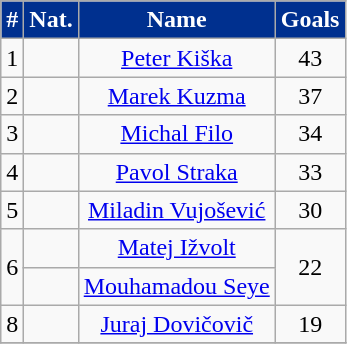<table class="wikitable" style="text-align:center;">
<tr>
<th style="color:white; background:#00308F;">#</th>
<th style="color:white; background:#00308F;">Nat.</th>
<th style="color:white; background:#00308F;">Name</th>
<th style="color:white; background:#00308F;">Goals</th>
</tr>
<tr>
<td>1</td>
<td></td>
<td><a href='#'>Peter Kiška</a></td>
<td>43</td>
</tr>
<tr>
<td>2</td>
<td></td>
<td><a href='#'>Marek Kuzma</a></td>
<td>37</td>
</tr>
<tr>
<td>3</td>
<td></td>
<td><a href='#'>Michal Filo</a></td>
<td>34</td>
</tr>
<tr>
<td>4</td>
<td></td>
<td><a href='#'>Pavol Straka</a></td>
<td>33</td>
</tr>
<tr>
<td>5</td>
<td></td>
<td><a href='#'>Miladin Vujošević</a></td>
<td>30</td>
</tr>
<tr>
<td rowspan=2>6</td>
<td></td>
<td><a href='#'>Matej Ižvolt</a></td>
<td rowspan=2>22</td>
</tr>
<tr>
<td></td>
<td><a href='#'>Mouhamadou Seye</a></td>
</tr>
<tr>
<td>8</td>
<td></td>
<td><a href='#'>Juraj Dovičovič</a></td>
<td>19</td>
</tr>
<tr>
</tr>
</table>
